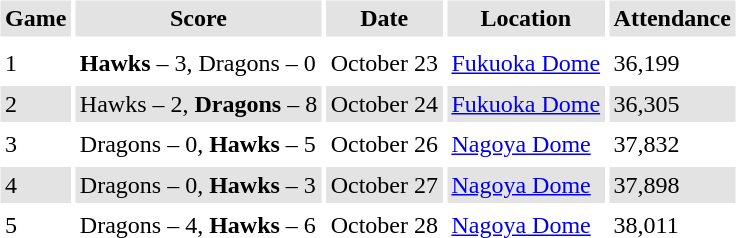<table border="0" cellspacing="3" cellpadding="3">
<tr style="background: #e3e3e3;">
<th>Game</th>
<th>Score</th>
<th>Date</th>
<th>Location</th>
<th>Attendance</th>
</tr>
<tr style="background: #e3e3e3;">
</tr>
<tr>
<td>1</td>
<td><strong>Hawks</strong> – 3, Dragons – 0</td>
<td>October 23</td>
<td><a href='#'>Fukuoka Dome</a></td>
<td>36,199</td>
</tr>
<tr style="background: #e3e3e3;">
<td>2</td>
<td>Hawks – 2, <strong>Dragons</strong> – 8</td>
<td>October 24</td>
<td><a href='#'>Fukuoka Dome</a></td>
<td>36,305</td>
</tr>
<tr>
<td>3</td>
<td>Dragons – 0, <strong>Hawks</strong> – 5</td>
<td>October 26</td>
<td><a href='#'>Nagoya Dome</a></td>
<td>37,832</td>
</tr>
<tr style="background: #e3e3e3;">
<td>4</td>
<td>Dragons – 0, <strong>Hawks</strong> – 3</td>
<td>October 27</td>
<td><a href='#'>Nagoya Dome</a></td>
<td>37,898</td>
</tr>
<tr>
<td>5</td>
<td>Dragons – 4, <strong>Hawks</strong> – 6</td>
<td>October 28</td>
<td><a href='#'>Nagoya Dome</a></td>
<td>38,011</td>
</tr>
</table>
